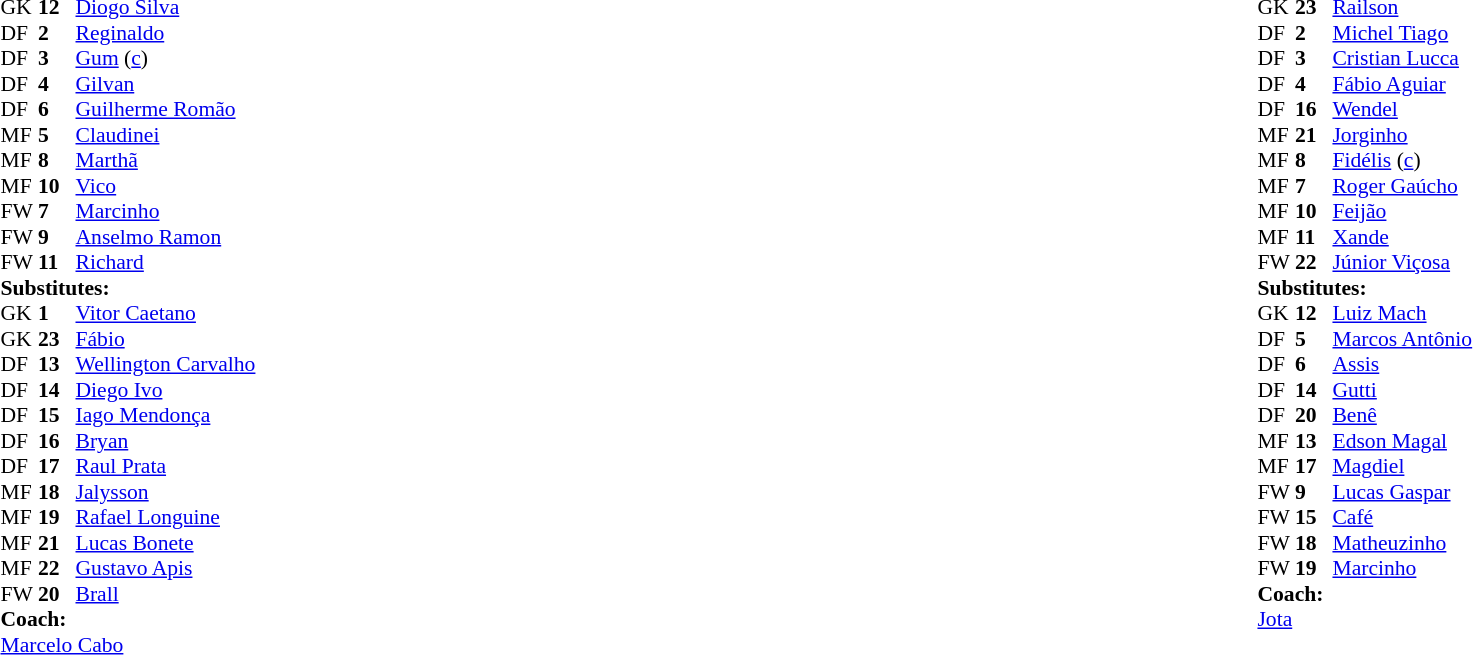<table width="100%">
<tr>
<td valign="top" width="40%"><br><table style="font-size:90%" cellspacing="0" cellpadding="0">
<tr>
<th width=25></th>
<th width=25></th>
</tr>
<tr>
<td>GK</td>
<td><strong>12</strong></td>
<td> <a href='#'>Diogo Silva</a></td>
</tr>
<tr>
<td>DF</td>
<td><strong>2</strong></td>
<td> <a href='#'>Reginaldo</a></td>
<td></td>
<td></td>
</tr>
<tr>
<td>DF</td>
<td><strong>3</strong></td>
<td> <a href='#'>Gum</a> (<a href='#'>c</a>)</td>
</tr>
<tr>
<td>DF</td>
<td><strong>4</strong></td>
<td> <a href='#'>Gilvan</a></td>
</tr>
<tr>
<td>DF</td>
<td><strong>6</strong></td>
<td> <a href='#'>Guilherme Romão</a></td>
</tr>
<tr>
<td>MF</td>
<td><strong>5</strong></td>
<td> <a href='#'>Claudinei</a></td>
</tr>
<tr>
<td>MF</td>
<td><strong>8</strong></td>
<td> <a href='#'>Marthã</a></td>
<td></td>
<td></td>
</tr>
<tr>
<td>MF</td>
<td><strong>10</strong></td>
<td> <a href='#'>Vico</a></td>
<td></td>
<td></td>
</tr>
<tr>
<td>FW</td>
<td><strong>7</strong></td>
<td> <a href='#'>Marcinho</a></td>
<td></td>
<td></td>
</tr>
<tr>
<td>FW</td>
<td><strong>9</strong></td>
<td> <a href='#'>Anselmo Ramon</a></td>
</tr>
<tr>
<td>FW</td>
<td><strong>11</strong></td>
<td> <a href='#'>Richard</a></td>
<td></td>
<td></td>
</tr>
<tr>
<td colspan=3><strong>Substitutes:</strong></td>
</tr>
<tr>
<td>GK</td>
<td><strong>1</strong></td>
<td> <a href='#'>Vitor Caetano</a></td>
</tr>
<tr>
<td>GK</td>
<td><strong>23</strong></td>
<td> <a href='#'>Fábio</a></td>
</tr>
<tr>
<td>DF</td>
<td><strong>13</strong></td>
<td> <a href='#'>Wellington Carvalho</a></td>
</tr>
<tr>
<td>DF</td>
<td><strong>14</strong></td>
<td> <a href='#'>Diego Ivo</a></td>
</tr>
<tr>
<td>DF</td>
<td><strong>15</strong></td>
<td> <a href='#'>Iago Mendonça</a></td>
</tr>
<tr>
<td>DF</td>
<td><strong>16</strong></td>
<td> <a href='#'>Bryan</a></td>
</tr>
<tr>
<td>DF</td>
<td><strong>17</strong></td>
<td> <a href='#'>Raul Prata</a></td>
<td></td>
<td></td>
</tr>
<tr>
<td>MF</td>
<td><strong>18</strong></td>
<td> <a href='#'>Jalysson</a></td>
</tr>
<tr>
<td>MF</td>
<td><strong>19</strong></td>
<td> <a href='#'>Rafael Longuine</a></td>
<td></td>
<td></td>
</tr>
<tr>
<td>MF</td>
<td><strong>21</strong></td>
<td> <a href='#'>Lucas Bonete</a></td>
<td></td>
<td></td>
</tr>
<tr>
<td>MF</td>
<td><strong>22</strong></td>
<td> <a href='#'>Gustavo Apis</a></td>
<td></td>
<td></td>
</tr>
<tr>
<td>FW</td>
<td><strong>20</strong></td>
<td> <a href='#'>Brall</a></td>
<td></td>
<td></td>
</tr>
<tr>
<td colspan=3><strong>Coach:</strong></td>
</tr>
<tr>
<td colspan=4> <a href='#'>Marcelo Cabo</a></td>
</tr>
</table>
</td>
<td valign="top" width="50%"><br><table style="font-size:90%;" cellspacing="0" cellpadding="0" align="center">
<tr>
<th width=25></th>
<th width=25></th>
</tr>
<tr>
<td>GK</td>
<td><strong>23</strong></td>
<td> <a href='#'>Railson</a></td>
</tr>
<tr>
<td>DF</td>
<td><strong>2</strong></td>
<td> <a href='#'>Michel Tiago</a></td>
</tr>
<tr>
<td>DF</td>
<td><strong>3</strong></td>
<td> <a href='#'>Cristian Lucca</a></td>
<td></td>
</tr>
<tr>
<td>DF</td>
<td><strong>4</strong></td>
<td> <a href='#'>Fábio Aguiar</a></td>
</tr>
<tr>
<td>DF</td>
<td><strong>16</strong></td>
<td> <a href='#'>Wendel</a></td>
</tr>
<tr>
<td>MF</td>
<td><strong>21</strong></td>
<td> <a href='#'>Jorginho</a></td>
</tr>
<tr>
<td>MF</td>
<td><strong>8</strong></td>
<td> <a href='#'>Fidélis</a> (<a href='#'>c</a>)</td>
<td></td>
<td></td>
</tr>
<tr>
<td>MF</td>
<td><strong>7</strong></td>
<td> <a href='#'>Roger Gaúcho</a></td>
<td></td>
<td></td>
</tr>
<tr>
<td>MF</td>
<td><strong>10</strong></td>
<td> <a href='#'>Feijão</a></td>
<td></td>
<td></td>
</tr>
<tr>
<td>MF</td>
<td><strong>11</strong></td>
<td> <a href='#'>Xande</a></td>
<td></td>
<td></td>
</tr>
<tr>
<td>FW</td>
<td><strong>22</strong></td>
<td> <a href='#'>Júnior Viçosa</a></td>
<td></td>
<td></td>
</tr>
<tr>
<td colspan=3><strong>Substitutes:</strong></td>
</tr>
<tr>
<td>GK</td>
<td><strong>12</strong></td>
<td> <a href='#'>Luiz Mach</a></td>
</tr>
<tr>
<td>DF</td>
<td><strong>5</strong></td>
<td> <a href='#'>Marcos Antônio</a></td>
</tr>
<tr>
<td>DF</td>
<td><strong>6</strong></td>
<td> <a href='#'>Assis</a></td>
<td></td>
<td></td>
</tr>
<tr>
<td>DF</td>
<td><strong>14</strong></td>
<td> <a href='#'>Gutti</a></td>
<td></td>
<td></td>
</tr>
<tr>
<td>DF</td>
<td><strong>20</strong></td>
<td> <a href='#'>Benê</a></td>
</tr>
<tr>
<td>MF</td>
<td><strong>13</strong></td>
<td> <a href='#'>Edson Magal</a></td>
<td></td>
<td></td>
</tr>
<tr>
<td>MF</td>
<td><strong>17</strong></td>
<td> <a href='#'>Magdiel</a></td>
<td></td>
<td></td>
</tr>
<tr>
<td>FW</td>
<td><strong>9</strong></td>
<td> <a href='#'>Lucas Gaspar</a></td>
<td></td>
<td></td>
</tr>
<tr>
<td>FW</td>
<td><strong>15</strong></td>
<td> <a href='#'>Café</a></td>
</tr>
<tr>
<td>FW</td>
<td><strong>18</strong></td>
<td> <a href='#'>Matheuzinho</a></td>
</tr>
<tr>
<td>FW</td>
<td><strong>19</strong></td>
<td> <a href='#'>Marcinho</a></td>
</tr>
<tr>
<td></td>
</tr>
<tr>
<td colspan=3><strong>Coach:</strong></td>
</tr>
<tr>
<td colspan=4> <a href='#'>Jota</a></td>
</tr>
</table>
</td>
</tr>
</table>
